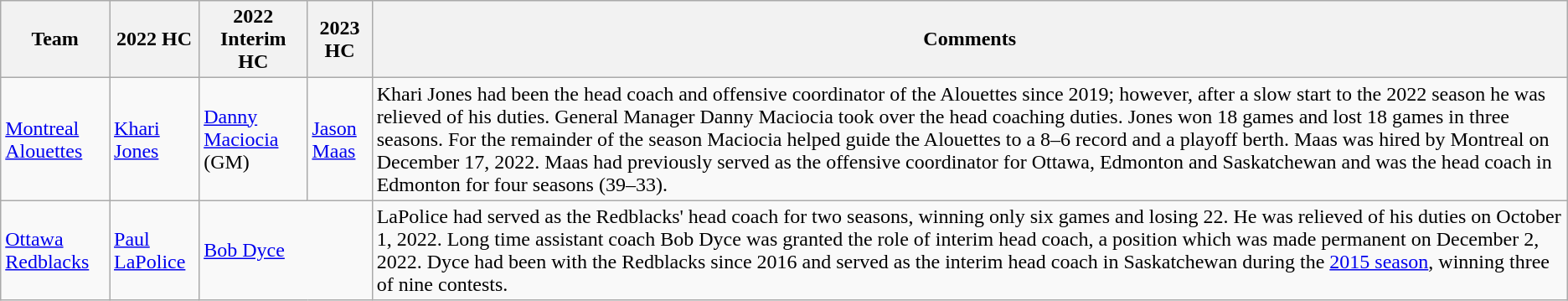<table class="wikitable">
<tr>
<th>Team</th>
<th>2022 HC</th>
<th>2022 Interim HC</th>
<th>2023 HC</th>
<th>Comments</th>
</tr>
<tr>
<td><a href='#'>Montreal Alouettes</a></td>
<td><a href='#'>Khari Jones</a></td>
<td><a href='#'>Danny Maciocia</a> (GM)</td>
<td><a href='#'>Jason Maas</a></td>
<td>Khari Jones had been the head coach and offensive coordinator of the Alouettes since 2019; however, after a slow start to the 2022 season he was relieved of his duties. General Manager Danny Maciocia took over the head coaching duties. Jones won 18 games and lost 18 games in three seasons. For the remainder of the season Maciocia helped guide the Alouettes to a 8–6 record and a playoff berth. Maas was hired by Montreal on December 17, 2022. Maas had previously served as the offensive coordinator for Ottawa, Edmonton and Saskatchewan and was the head coach in Edmonton for four seasons (39–33).</td>
</tr>
<tr>
<td><a href='#'>Ottawa Redblacks</a></td>
<td><a href='#'>Paul LaPolice</a></td>
<td colspan="2"><a href='#'>Bob Dyce</a></td>
<td>LaPolice had served as the Redblacks' head coach for two seasons, winning only six games and losing 22. He was relieved of his duties on October 1, 2022. Long time assistant coach Bob Dyce was granted the role of interim head coach, a position which was made permanent on December 2, 2022. Dyce had been with the Redblacks since 2016 and served as the interim head coach in Saskatchewan during the <a href='#'>2015 season</a>, winning three of nine contests.</td>
</tr>
</table>
